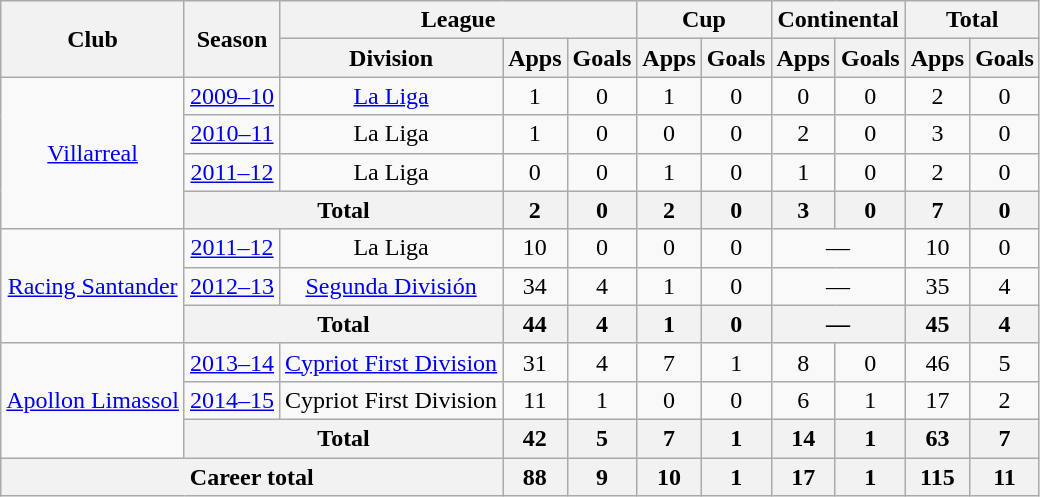<table class="wikitable" style="text-align: center;">
<tr>
<th rowspan="2">Club</th>
<th rowspan="2">Season</th>
<th colspan="3">League</th>
<th colspan="2">Cup</th>
<th colspan="2">Continental</th>
<th colspan="2">Total</th>
</tr>
<tr>
<th>Division</th>
<th>Apps</th>
<th>Goals</th>
<th>Apps</th>
<th>Goals</th>
<th>Apps</th>
<th>Goals</th>
<th>Apps</th>
<th>Goals</th>
</tr>
<tr>
<td rowspan="4"><a href='#'>Villarreal</a></td>
<td><a href='#'>2009–10</a></td>
<td><a href='#'>La Liga</a></td>
<td>1</td>
<td>0</td>
<td>1</td>
<td>0</td>
<td>0</td>
<td>0</td>
<td>2</td>
<td>0</td>
</tr>
<tr>
<td><a href='#'>2010–11</a></td>
<td>La Liga</td>
<td>1</td>
<td>0</td>
<td>0</td>
<td>0</td>
<td>2</td>
<td>0</td>
<td>3</td>
<td>0</td>
</tr>
<tr>
<td><a href='#'>2011–12</a></td>
<td>La Liga</td>
<td>0</td>
<td>0</td>
<td>1</td>
<td>0</td>
<td>1</td>
<td>0</td>
<td>2</td>
<td>0</td>
</tr>
<tr>
<th colspan="2">Total</th>
<th>2</th>
<th>0</th>
<th>2</th>
<th>0</th>
<th>3</th>
<th>0</th>
<th>7</th>
<th>0</th>
</tr>
<tr>
<td rowspan="3"><a href='#'>Racing Santander</a></td>
<td><a href='#'>2011–12</a></td>
<td>La Liga</td>
<td>10</td>
<td>0</td>
<td>0</td>
<td>0</td>
<td colspan="2">—</td>
<td>10</td>
<td>0</td>
</tr>
<tr>
<td><a href='#'>2012–13</a></td>
<td><a href='#'>Segunda División</a></td>
<td>34</td>
<td>4</td>
<td>1</td>
<td>0</td>
<td colspan="2">—</td>
<td>35</td>
<td>4</td>
</tr>
<tr>
<th colspan="2">Total</th>
<th>44</th>
<th>4</th>
<th>1</th>
<th>0</th>
<th colspan="2">—</th>
<th>45</th>
<th>4</th>
</tr>
<tr>
<td rowspan="3"><a href='#'>Apollon Limassol</a></td>
<td><a href='#'>2013–14</a></td>
<td><a href='#'>Cypriot First Division</a></td>
<td>31</td>
<td>4</td>
<td>7</td>
<td>1</td>
<td>8</td>
<td>0</td>
<td>46</td>
<td>5</td>
</tr>
<tr>
<td><a href='#'>2014–15</a></td>
<td>Cypriot First Division</td>
<td>11</td>
<td>1</td>
<td>0</td>
<td>0</td>
<td>6</td>
<td>1</td>
<td>17</td>
<td>2</td>
</tr>
<tr>
<th colspan="2">Total</th>
<th>42</th>
<th>5</th>
<th>7</th>
<th>1</th>
<th>14</th>
<th>1</th>
<th>63</th>
<th>7</th>
</tr>
<tr>
<th colspan="3">Career total</th>
<th>88</th>
<th>9</th>
<th>10</th>
<th>1</th>
<th>17</th>
<th>1</th>
<th>115</th>
<th>11</th>
</tr>
</table>
